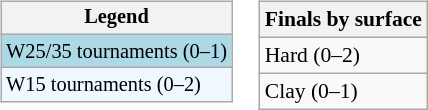<table>
<tr valign="top">
<td><br><table class="wikitable" style="font-size:85%">
<tr>
<th>Legend</th>
</tr>
<tr style="background:lightblue;">
<td>W25/35 tournaments (0–1)</td>
</tr>
<tr style="background:#f0f8ff;">
<td>W15 tournaments (0–2)</td>
</tr>
</table>
</td>
<td><br><table class="wikitable" style="font-size:90%">
<tr>
<th>Finals by surface</th>
</tr>
<tr>
<td>Hard (0–2)</td>
</tr>
<tr>
<td>Clay (0–1)</td>
</tr>
</table>
</td>
</tr>
</table>
